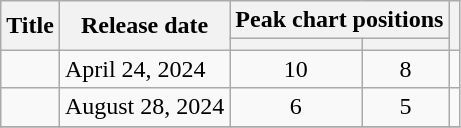<table class="wikitable plainrowheaders">
<tr>
<th rowspan="2">Title</th>
<th rowspan="2">Release date</th>
<th colspan="2">Peak chart positions</th>
<th rowspan="2"></th>
</tr>
<tr>
<th></th>
<th></th>
</tr>
<tr>
<td></td>
<td>April 24, 2024</td>
<td align="center">10</td>
<td align="center">8</td>
<td></td>
</tr>
<tr>
<td></td>
<td>August 28, 2024</td>
<td align="center">6</td>
<td align="center">5</td>
<td></td>
</tr>
<tr>
</tr>
</table>
